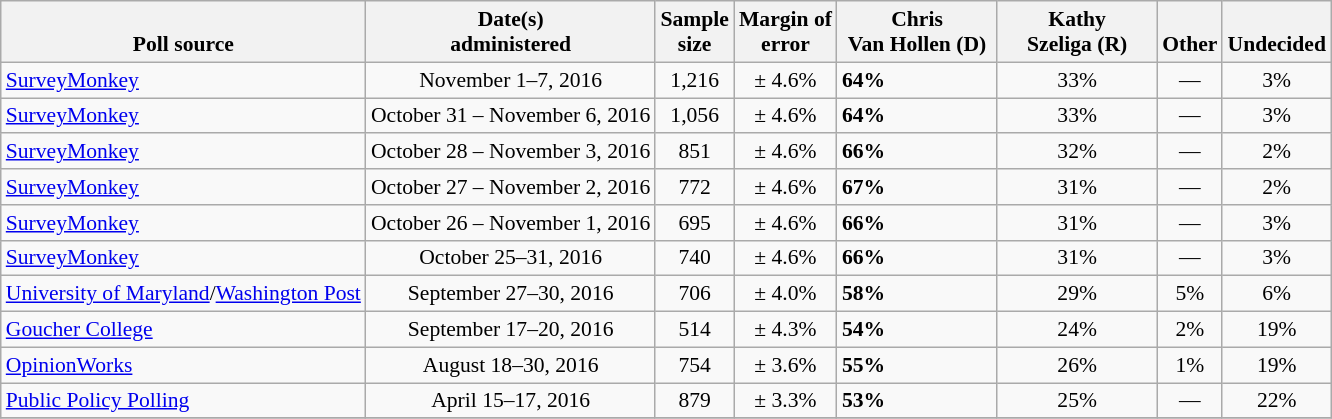<table class="wikitable" style="font-size:90%;">
<tr valign= bottom>
<th>Poll source</th>
<th>Date(s)<br>administered</th>
<th>Sample<br>size</th>
<th>Margin of<br>error</th>
<th style="width:100px;">Chris<br>Van Hollen (D)</th>
<th style="width:100px;">Kathy<br>Szeliga (R)</th>
<th>Other</th>
<th>Undecided</th>
</tr>
<tr>
<td><a href='#'>SurveyMonkey</a></td>
<td align=center>November 1–7, 2016</td>
<td align=center>1,216</td>
<td align=center>± 4.6%</td>
<td><strong>64%</strong></td>
<td align=center>33%</td>
<td align=center>—</td>
<td align=center>3%</td>
</tr>
<tr>
<td><a href='#'>SurveyMonkey</a></td>
<td align=center>October 31 – November 6, 2016</td>
<td align=center>1,056</td>
<td align=center>± 4.6%</td>
<td><strong>64%</strong></td>
<td align=center>33%</td>
<td align=center>—</td>
<td align=center>3%</td>
</tr>
<tr>
<td><a href='#'>SurveyMonkey</a></td>
<td align=center>October 28 – November 3, 2016</td>
<td align=center>851</td>
<td align=center>± 4.6%</td>
<td><strong>66%</strong></td>
<td align=center>32%</td>
<td align=center>—</td>
<td align=center>2%</td>
</tr>
<tr>
<td><a href='#'>SurveyMonkey</a></td>
<td align=center>October 27 – November 2, 2016</td>
<td align=center>772</td>
<td align=center>± 4.6%</td>
<td><strong>67%</strong></td>
<td align=center>31%</td>
<td align=center>—</td>
<td align=center>2%</td>
</tr>
<tr>
<td><a href='#'>SurveyMonkey</a></td>
<td align=center>October 26 – November 1, 2016</td>
<td align=center>695</td>
<td align=center>± 4.6%</td>
<td><strong>66%</strong></td>
<td align=center>31%</td>
<td align=center>—</td>
<td align=center>3%</td>
</tr>
<tr>
<td><a href='#'>SurveyMonkey</a></td>
<td align=center>October 25–31, 2016</td>
<td align=center>740</td>
<td align=center>± 4.6%</td>
<td><strong>66%</strong></td>
<td align=center>31%</td>
<td align=center>—</td>
<td align=center>3%</td>
</tr>
<tr>
<td><a href='#'>University of Maryland</a>/<a href='#'>Washington Post</a></td>
<td align=center>September 27–30, 2016</td>
<td align=center>706</td>
<td align=center>± 4.0%</td>
<td><strong>58%</strong></td>
<td align=center>29%</td>
<td align=center>5%</td>
<td align=center>6%</td>
</tr>
<tr>
<td><a href='#'>Goucher College</a></td>
<td align=center>September 17–20, 2016</td>
<td align=center>514</td>
<td align=center>± 4.3%</td>
<td><strong>54%</strong></td>
<td align=center>24%</td>
<td align=center>2%</td>
<td align=center>19%</td>
</tr>
<tr>
<td><a href='#'>OpinionWorks</a></td>
<td align=center>August 18–30, 2016</td>
<td align=center>754</td>
<td align=center>± 3.6%</td>
<td><strong>55%</strong></td>
<td align=center>26%</td>
<td align=center>1%</td>
<td align=center>19%</td>
</tr>
<tr>
<td><a href='#'>Public Policy Polling</a></td>
<td align=center>April 15–17, 2016</td>
<td align=center>879</td>
<td align=center>± 3.3%</td>
<td><strong>53%</strong></td>
<td align=center>25%</td>
<td align=center>—</td>
<td align=center>22%</td>
</tr>
<tr>
</tr>
</table>
